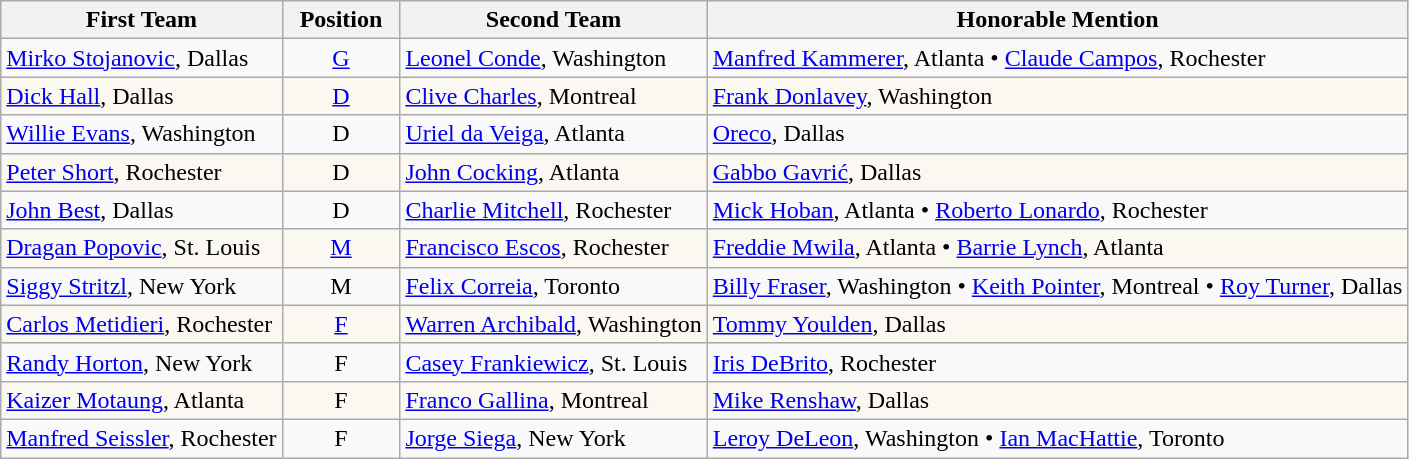<table class="wikitable">
<tr>
<th>First Team</th>
<th>  Position  </th>
<th>Second Team</th>
<th>Honorable Mention</th>
</tr>
<tr>
<td><a href='#'>Mirko Stojanovic</a>, Dallas</td>
<td align=center><a href='#'>G</a></td>
<td><a href='#'>Leonel Conde</a>, Washington</td>
<td><a href='#'>Manfred Kammerer</a>, Atlanta • <a href='#'>Claude Campos</a>, Rochester</td>
</tr>
<tr style="background:#faf8f0;">
<td><a href='#'>Dick Hall</a>, Dallas</td>
<td align=center><a href='#'>D</a></td>
<td><a href='#'>Clive Charles</a>, Montreal</td>
<td><a href='#'>Frank Donlavey</a>, Washington</td>
</tr>
<tr>
<td><a href='#'>Willie Evans</a>, Washington</td>
<td align=center>D</td>
<td><a href='#'>Uriel da Veiga</a>, Atlanta</td>
<td><a href='#'>Oreco</a>, Dallas</td>
</tr>
<tr style="background:#faf8f0;">
<td><a href='#'>Peter Short</a>, Rochester</td>
<td align=center>D</td>
<td><a href='#'>John Cocking</a>, Atlanta</td>
<td><a href='#'>Gabbo Gavrić</a>, Dallas</td>
</tr>
<tr>
<td><a href='#'>John Best</a>, Dallas</td>
<td align=center>D</td>
<td><a href='#'>Charlie Mitchell</a>, Rochester</td>
<td><a href='#'>Mick Hoban</a>, Atlanta • <a href='#'>Roberto Lonardo</a>, Rochester</td>
</tr>
<tr style="background:#faf8f0;">
<td><a href='#'>Dragan Popovic</a>, St. Louis</td>
<td align=center><a href='#'>M</a></td>
<td><a href='#'>Francisco Escos</a>, Rochester</td>
<td><a href='#'>Freddie Mwila</a>, Atlanta • <a href='#'>Barrie Lynch</a>, Atlanta</td>
</tr>
<tr>
<td><a href='#'>Siggy Stritzl</a>, New York</td>
<td align=center>M</td>
<td><a href='#'>Felix Correia</a>, Toronto</td>
<td><a href='#'>Billy Fraser</a>, Washington • <a href='#'>Keith Pointer</a>, Montreal • <a href='#'>Roy Turner</a>, Dallas</td>
</tr>
<tr style="background:#faf8f0;">
<td><a href='#'>Carlos Metidieri</a>, Rochester</td>
<td align=center><a href='#'>F</a></td>
<td><a href='#'>Warren Archibald</a>, Washington</td>
<td><a href='#'>Tommy Youlden</a>, Dallas</td>
</tr>
<tr>
<td><a href='#'>Randy Horton</a>, New York</td>
<td align=center>F</td>
<td><a href='#'>Casey Frankiewicz</a>, St. Louis</td>
<td><a href='#'>Iris DeBrito</a>, Rochester</td>
</tr>
<tr style="background:#faf8f0;">
<td><a href='#'>Kaizer Motaung</a>, Atlanta</td>
<td align=center>F</td>
<td><a href='#'>Franco Gallina</a>, Montreal</td>
<td><a href='#'>Mike Renshaw</a>, Dallas</td>
</tr>
<tr>
<td><a href='#'>Manfred Seissler</a>, Rochester</td>
<td align=center>F</td>
<td><a href='#'>Jorge Siega</a>, New York</td>
<td><a href='#'>Leroy DeLeon</a>, Washington • <a href='#'>Ian MacHattie</a>, Toronto</td>
</tr>
</table>
